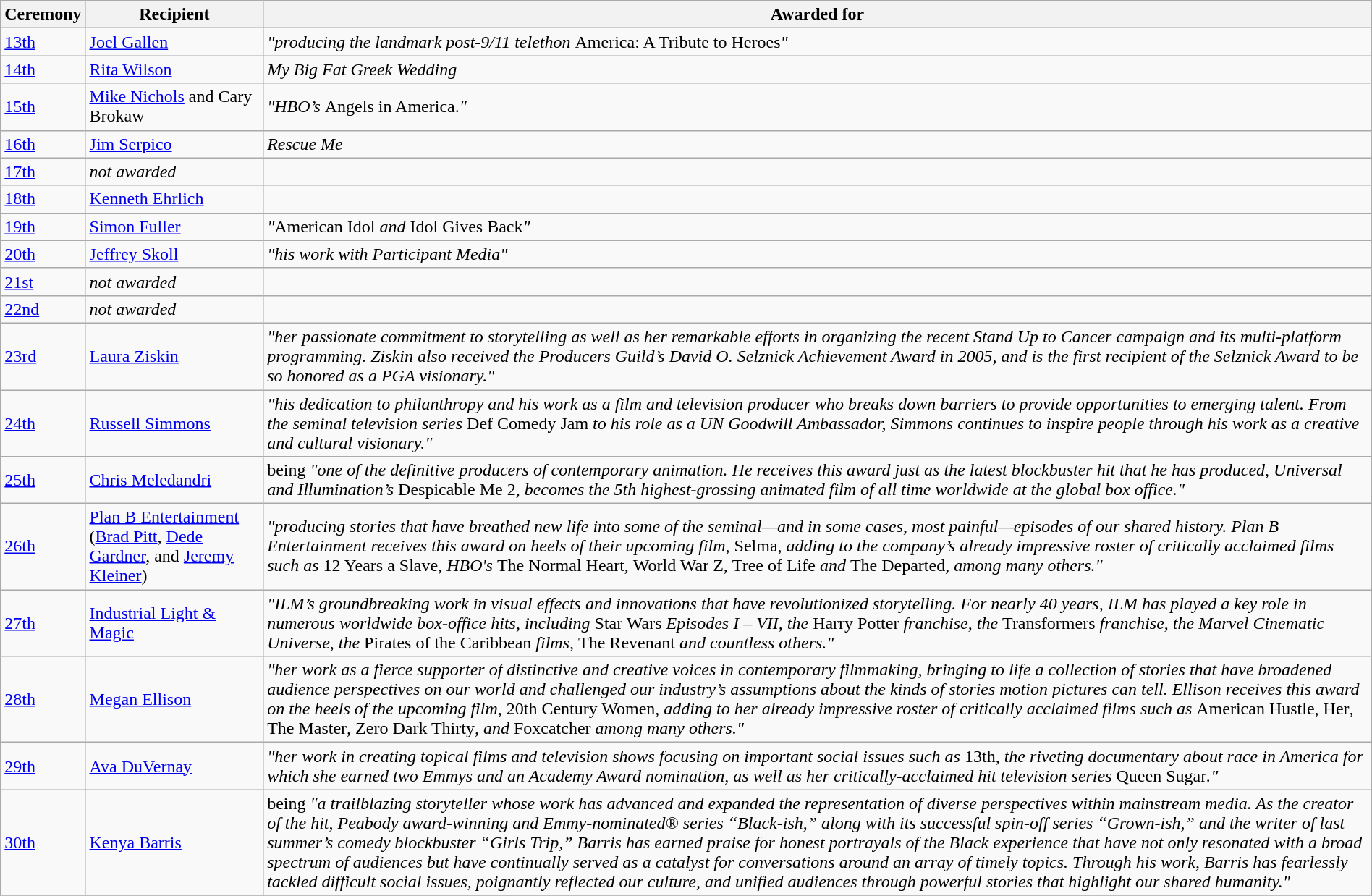<table class="wikitable" style="width:100%;">
<tr style="background:#b0c4de; text-align:center;">
<th>Ceremony</th>
<th>Recipient</th>
<th>Awarded for</th>
</tr>
<tr>
<td><a href='#'>13th</a></td>
<td><a href='#'>Joel Gallen</a></td>
<td><em>"producing the landmark post-9/11 telethon </em>America: A Tribute to Heroes<em>"</em></td>
</tr>
<tr>
<td><a href='#'>14th</a></td>
<td><a href='#'>Rita Wilson</a></td>
<td><em>My Big Fat Greek Wedding</em></td>
</tr>
<tr>
<td><a href='#'>15th</a></td>
<td><a href='#'>Mike Nichols</a> and Cary Brokaw</td>
<td><em>"HBO’s </em>Angels in America.<em>"</em></td>
</tr>
<tr>
<td><a href='#'>16th</a></td>
<td><a href='#'>Jim Serpico</a></td>
<td><em>Rescue Me</em></td>
</tr>
<tr>
<td><a href='#'>17th</a></td>
<td><em>not awarded</em></td>
<td></td>
</tr>
<tr>
<td><a href='#'>18th</a></td>
<td><a href='#'>Kenneth Ehrlich</a></td>
<td></td>
</tr>
<tr>
<td><a href='#'>19th</a></td>
<td><a href='#'>Simon Fuller</a></td>
<td><em>"</em>American Idol<em> and </em>Idol Gives Back<em>"</em></td>
</tr>
<tr>
<td><a href='#'>20th</a></td>
<td><a href='#'>Jeffrey Skoll</a></td>
<td><em>"his work with Participant Media"</em></td>
</tr>
<tr>
<td><a href='#'>21st</a></td>
<td><em>not awarded</em></td>
<td></td>
</tr>
<tr>
<td><a href='#'>22nd</a></td>
<td><em>not awarded</em></td>
<td></td>
</tr>
<tr>
<td><a href='#'>23rd</a></td>
<td><a href='#'>Laura Ziskin</a></td>
<td><em>"her passionate commitment to storytelling as well as her remarkable efforts in organizing the recent Stand Up to Cancer campaign and its multi-platform programming. Ziskin also received the Producers Guild’s David O. Selznick Achievement Award in 2005, and is the first recipient of the Selznick Award to be so honored as a PGA visionary."</em></td>
</tr>
<tr>
<td><a href='#'>24th</a></td>
<td><a href='#'>Russell Simmons</a></td>
<td><em>"his dedication to philanthropy and his work as a film and television producer who breaks down barriers to provide opportunities to emerging talent. From the seminal television series </em>Def Comedy Jam<em> to his role as a UN Goodwill Ambassador, Simmons continues to inspire people through his work as a creative and cultural visionary."</em></td>
</tr>
<tr>
<td><a href='#'>25th</a></td>
<td><a href='#'>Chris Meledandri</a></td>
<td>being <em>"one of the definitive producers of contemporary animation. He receives this award just as the latest blockbuster hit that he has produced, Universal and Illumination’s </em>Despicable Me 2<em>, becomes the 5th highest-grossing animated film of all time worldwide at the global box office."</em></td>
</tr>
<tr>
<td><a href='#'>26th</a></td>
<td><a href='#'>Plan B Entertainment</a> (<a href='#'>Brad Pitt</a>, <a href='#'>Dede Gardner</a>, and <a href='#'>Jeremy Kleiner</a>)</td>
<td><em>"producing stories that have breathed new life into some of the seminal—and in some cases, most painful—episodes of our shared history. Plan B Entertainment receives this award on heels of their upcoming film, </em>Selma<em>, adding to the company’s already impressive roster of critically acclaimed films such as </em>12 Years a Slave<em>, HBO's </em>The Normal Heart<em>, </em>World War Z<em>, </em>Tree of Life<em> and </em>The Departed<em>, among many others."</em></td>
</tr>
<tr>
<td><a href='#'>27th</a></td>
<td><a href='#'>Industrial Light & Magic</a></td>
<td><em>"ILM’s groundbreaking work in visual effects and innovations that have revolutionized storytelling. For nearly 40 years, ILM has played a key role in numerous worldwide box-office hits, including </em>Star Wars<em> Episodes I – VII, the </em>Harry Potter<em> franchise, the </em>Transformers<em> franchise, the Marvel Cinematic Universe, the </em>Pirates of the Caribbean<em> films, </em>The Revenant<em> and countless others."</em></td>
</tr>
<tr>
<td><a href='#'>28th</a></td>
<td><a href='#'>Megan Ellison</a></td>
<td><em>"her work as a fierce supporter of distinctive and creative voices in contemporary filmmaking, bringing to life a collection of stories that have broadened audience perspectives on our world and challenged our industry’s assumptions about the kinds of stories motion pictures can tell. Ellison receives this award on the heels of the upcoming film, </em>20th Century Women<em>, adding to her already impressive roster of critically acclaimed films such as </em>American Hustle<em>, </em>Her<em>, </em>The Master<em>, </em>Zero Dark Thirty<em>, and </em>Foxcatcher<em> among many others."</em></td>
</tr>
<tr>
<td><a href='#'>29th</a></td>
<td><a href='#'>Ava DuVernay</a></td>
<td><em>"her work in creating topical films and television shows focusing on important social issues such as </em>13th<em>, the riveting documentary about race in America for which she earned two Emmys and an Academy Award nomination, as well as her critically-acclaimed hit television series </em>Queen Sugar<em>."</em></td>
</tr>
<tr>
<td><a href='#'>30th</a></td>
<td><a href='#'>Kenya Barris</a></td>
<td>being <em>"a trailblazing storyteller whose work has advanced and expanded the representation of diverse perspectives within mainstream media. As the creator of the hit, Peabody award-winning and Emmy-nominated® series “Black-ish,” along with its successful spin-off series “Grown-ish,” and the writer of last summer’s comedy blockbuster “Girls Trip,” Barris has earned praise for honest portrayals of the Black experience that have not only resonated with a broad spectrum of audiences but have continually served as a catalyst for conversations around an array of timely topics. Through his work, Barris has fearlessly tackled difficult social issues, poignantly reflected our culture, and unified audiences through powerful stories that highlight our shared humanity."</em></td>
</tr>
<tr>
</tr>
</table>
